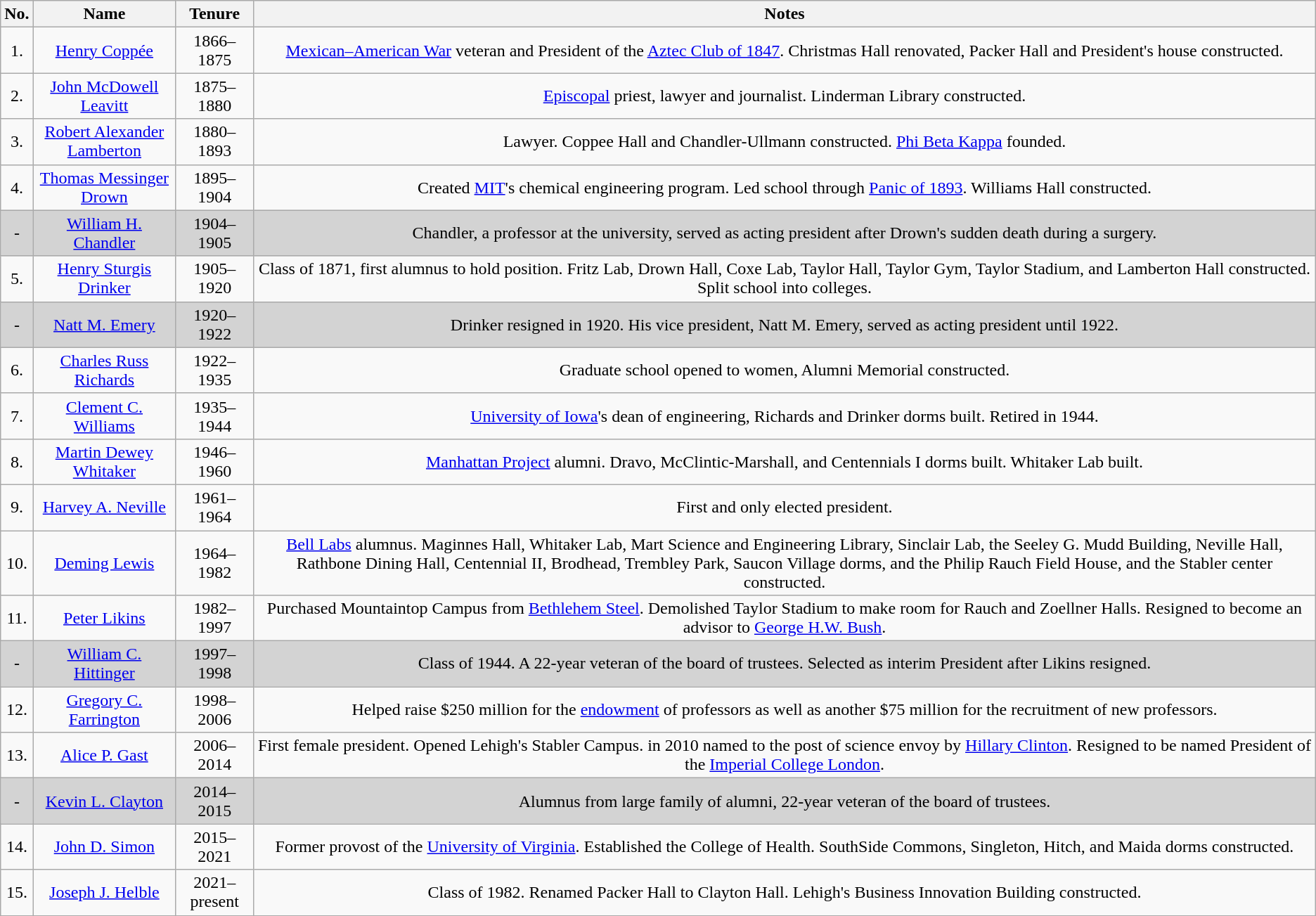<table class="wikitable" style="text-align:center">
<tr>
<th>No.</th>
<th>Name</th>
<th>Tenure</th>
<th>Notes</th>
</tr>
<tr>
<td>1.</td>
<td><a href='#'>Henry Coppée</a></td>
<td>1866–1875</td>
<td><a href='#'>Mexican–American War</a> veteran and President of the <a href='#'>Aztec Club of 1847</a>. Christmas Hall renovated, Packer Hall and President's house constructed.</td>
</tr>
<tr>
<td>2.</td>
<td><a href='#'>John McDowell Leavitt</a></td>
<td>1875–1880</td>
<td><a href='#'>Episcopal</a> priest, lawyer and journalist. Linderman Library constructed.</td>
</tr>
<tr>
<td>3.</td>
<td><a href='#'>Robert Alexander Lamberton</a></td>
<td>1880–1893</td>
<td>Lawyer. Coppee Hall and Chandler-Ullmann constructed. <a href='#'>Phi Beta Kappa</a> founded.</td>
</tr>
<tr>
<td>4.</td>
<td><a href='#'>Thomas Messinger Drown</a></td>
<td>1895–1904</td>
<td>Created <a href='#'>MIT</a>'s chemical engineering program. Led school through <a href='#'>Panic of 1893</a>. Williams Hall constructed.</td>
</tr>
<tr style="background:lightgrey;">
<td>-</td>
<td><a href='#'>William H. Chandler</a></td>
<td>1904–1905</td>
<td>Chandler, a professor at the university, served as acting president after Drown's sudden death during a surgery.</td>
</tr>
<tr>
<td>5.</td>
<td><a href='#'>Henry Sturgis Drinker</a></td>
<td>1905–1920</td>
<td>Class of 1871, first alumnus to hold position. Fritz Lab, Drown Hall, Coxe Lab, Taylor Hall, Taylor Gym, Taylor Stadium, and Lamberton Hall constructed. Split school into colleges.</td>
</tr>
<tr style="background:lightgrey;">
<td>-</td>
<td><a href='#'>Natt M. Emery</a></td>
<td>1920–1922</td>
<td>Drinker resigned in 1920. His vice president, Natt M. Emery, served as acting president until 1922.</td>
</tr>
<tr>
<td>6.</td>
<td><a href='#'>Charles Russ Richards</a></td>
<td>1922–1935</td>
<td>Graduate school opened to women, Alumni Memorial constructed.</td>
</tr>
<tr>
<td>7.</td>
<td><a href='#'>Clement C. Williams</a></td>
<td>1935–1944</td>
<td><a href='#'>University of Iowa</a>'s dean of engineering, Richards and Drinker dorms built. Retired in 1944.</td>
</tr>
<tr>
<td>8.</td>
<td><a href='#'>Martin Dewey Whitaker</a></td>
<td>1946–1960</td>
<td><a href='#'>Manhattan Project</a> alumni. Dravo, McClintic-Marshall, and Centennials I dorms built. Whitaker Lab built.</td>
</tr>
<tr>
<td>9.</td>
<td><a href='#'>Harvey A. Neville</a></td>
<td>1961–1964</td>
<td>First and only elected president.</td>
</tr>
<tr>
<td>10.</td>
<td><a href='#'>Deming Lewis</a></td>
<td>1964–1982</td>
<td><a href='#'>Bell Labs</a> alumnus. Maginnes Hall, Whitaker Lab, Mart Science and Engineering Library, Sinclair Lab, the Seeley G. Mudd Building, Neville Hall, Rathbone Dining Hall, Centennial II, Brodhead, Trembley Park, Saucon Village dorms, and the Philip Rauch Field House, and the Stabler center constructed.</td>
</tr>
<tr>
<td>11.</td>
<td><a href='#'>Peter Likins</a></td>
<td>1982–1997</td>
<td>Purchased Mountaintop Campus from <a href='#'>Bethlehem Steel</a>. Demolished Taylor Stadium to make room for Rauch and Zoellner Halls. Resigned to become an advisor to <a href='#'>George H.W. Bush</a>.</td>
</tr>
<tr style="background:lightgrey;">
<td>-</td>
<td><a href='#'>William C. Hittinger</a></td>
<td>1997–1998</td>
<td>Class of 1944. A 22-year veteran of the board of trustees. Selected as interim President after Likins resigned.</td>
</tr>
<tr>
<td>12.</td>
<td><a href='#'>Gregory C. Farrington</a></td>
<td>1998–2006</td>
<td>Helped raise $250 million for the <a href='#'>endowment</a> of professors as well as another $75 million for the recruitment of new professors.</td>
</tr>
<tr>
<td>13.</td>
<td><a href='#'>Alice P. Gast</a></td>
<td>2006–2014</td>
<td>First female president. Opened Lehigh's Stabler Campus. in 2010 named to the post of science envoy by <a href='#'>Hillary Clinton</a>. Resigned to be named President of the <a href='#'>Imperial College London</a>.</td>
</tr>
<tr style="background:lightgrey;">
<td>-</td>
<td><a href='#'>Kevin L. Clayton</a></td>
<td>2014–2015</td>
<td>Alumnus from large family of alumni, 22-year veteran of the board of trustees.</td>
</tr>
<tr>
<td>14.</td>
<td><a href='#'>John D. Simon</a></td>
<td>2015–2021</td>
<td>Former provost of the <a href='#'>University of Virginia</a>. Established the College of Health. SouthSide Commons, Singleton, Hitch, and Maida dorms constructed.</td>
</tr>
<tr>
<td>15.</td>
<td><a href='#'>Joseph J. Helble</a></td>
<td>2021–present</td>
<td>Class of 1982. Renamed Packer Hall to Clayton Hall. Lehigh's Business Innovation Building constructed.</td>
</tr>
<tr>
</tr>
</table>
